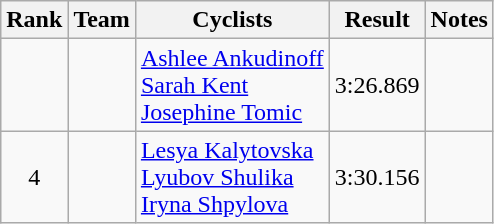<table class="wikitable sortable" style="text-align:center;">
<tr>
<th>Rank</th>
<th>Team</th>
<th class="unsortable">Cyclists</th>
<th>Result</th>
<th class="unsortable">Notes</th>
</tr>
<tr>
<td></td>
<td align="left"></td>
<td align="left"><a href='#'>Ashlee Ankudinoff</a><br><a href='#'>Sarah Kent</a><br><a href='#'>Josephine Tomic</a></td>
<td>3:26.869</td>
<td></td>
</tr>
<tr>
<td>4</td>
<td align="left"></td>
<td align="left"><a href='#'>Lesya Kalytovska</a><br><a href='#'>Lyubov Shulika</a><br><a href='#'>Iryna Shpylova</a></td>
<td>3:30.156</td>
<td></td>
</tr>
</table>
